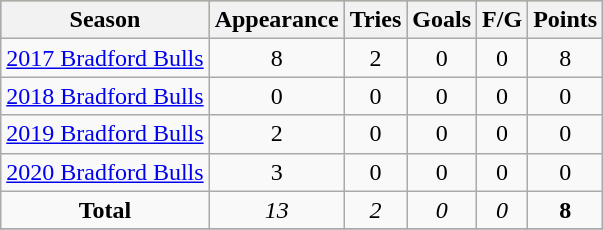<table class="wikitable" style="text-align:center;">
<tr bgcolor=#bdb76b>
<th>Season</th>
<th>Appearance</th>
<th>Tries</th>
<th>Goals</th>
<th>F/G</th>
<th>Points</th>
</tr>
<tr>
<td><a href='#'>2017 Bradford Bulls</a></td>
<td>8</td>
<td>2</td>
<td>0</td>
<td>0</td>
<td>8</td>
</tr>
<tr>
<td><a href='#'>2018 Bradford Bulls</a></td>
<td>0</td>
<td>0</td>
<td>0</td>
<td>0</td>
<td>0</td>
</tr>
<tr>
<td><a href='#'>2019 Bradford Bulls</a></td>
<td>2</td>
<td>0</td>
<td>0</td>
<td>0</td>
<td>0</td>
</tr>
<tr>
<td><a href='#'>2020 Bradford Bulls</a></td>
<td>3</td>
<td>0</td>
<td>0</td>
<td>0</td>
<td>0</td>
</tr>
<tr>
<td><strong>Total</strong></td>
<td><em>13</em></td>
<td><em>2</em></td>
<td><em>0</em></td>
<td><em>0</em></td>
<td><strong>8</strong></td>
</tr>
<tr>
</tr>
</table>
